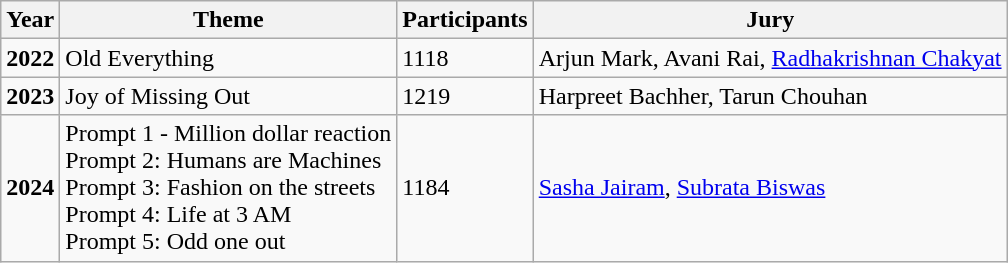<table class="wikitable">
<tr>
<th>Year</th>
<th>Theme</th>
<th>Participants</th>
<th>Jury</th>
</tr>
<tr>
<td><strong>2022</strong></td>
<td>Old Everything</td>
<td>1118</td>
<td>Arjun Mark, Avani Rai, <a href='#'>Radhakrishnan Chakyat</a></td>
</tr>
<tr>
<td><strong>2023</strong></td>
<td>Joy of Missing Out</td>
<td>1219</td>
<td>Harpreet Bachher, Tarun Chouhan</td>
</tr>
<tr>
<td><strong>2024</strong></td>
<td>Prompt 1 - Million dollar reaction<br>Prompt 2: Humans are Machines<br>Prompt 3: Fashion on the streets<br>Prompt 4: Life at 3 AM<br>Prompt 5: Odd one out</td>
<td>1184</td>
<td><a href='#'>Sasha Jairam</a>, <a href='#'>Subrata Biswas</a></td>
</tr>
</table>
